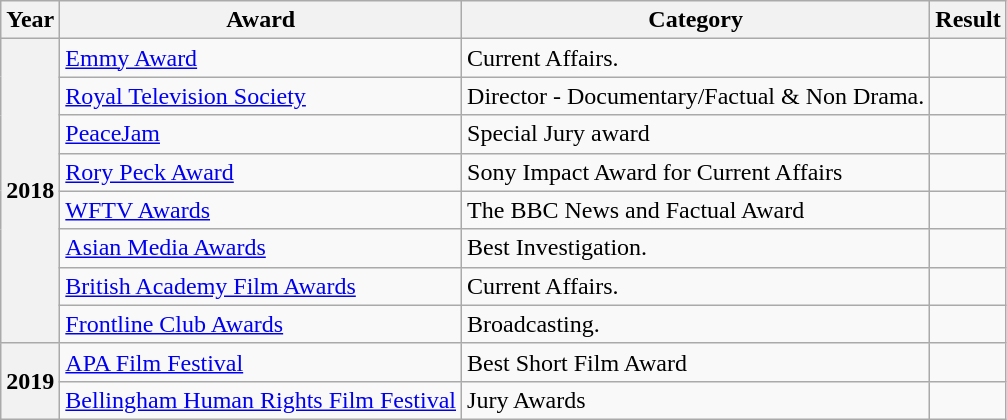<table class="wikitable">
<tr>
<th style="width: 120;">Year</th>
<th style="width: 240;">Award</th>
<th style="width: 500;">Category</th>
<th style="width: 120;">Result</th>
</tr>
<tr>
<th scope="row" rowspan="8">2018</th>
<td><a href='#'>Emmy Award</a></td>
<td>Current Affairs.</td>
<td></td>
</tr>
<tr>
<td><a href='#'>Royal Television Society</a></td>
<td>Director - Documentary/Factual & Non Drama.</td>
<td></td>
</tr>
<tr>
<td><a href='#'>PeaceJam</a></td>
<td>Special Jury award </td>
<td></td>
</tr>
<tr>
<td><a href='#'>Rory Peck Award</a></td>
<td>Sony Impact Award for Current Affairs </td>
<td></td>
</tr>
<tr>
<td><a href='#'>WFTV Awards</a></td>
<td>The BBC News and Factual Award </td>
<td></td>
</tr>
<tr>
<td><a href='#'>Asian Media Awards</a></td>
<td>Best Investigation.</td>
<td></td>
</tr>
<tr>
<td><a href='#'>British Academy Film Awards</a></td>
<td>Current Affairs.</td>
<td></td>
</tr>
<tr>
<td><a href='#'>Frontline Club Awards</a></td>
<td>Broadcasting.</td>
<td></td>
</tr>
<tr>
<th scope="row" rowspan="2">2019</th>
<td><a href='#'>APA Film Festival</a></td>
<td>Best Short Film Award</td>
<td></td>
</tr>
<tr>
<td><a href='#'>Bellingham Human Rights Film Festival</a></td>
<td>Jury Awards</td>
<td></td>
</tr>
</table>
